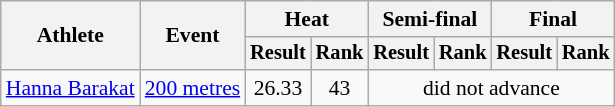<table class=wikitable style=font-size:90%>
<tr>
<th rowspan=2>Athlete</th>
<th rowspan=2>Event</th>
<th colspan=2>Heat</th>
<th colspan=2>Semi-final</th>
<th colspan=2>Final</th>
</tr>
<tr style=font-size:95%>
<th>Result</th>
<th>Rank</th>
<th>Result</th>
<th>Rank</th>
<th>Result</th>
<th>Rank</th>
</tr>
<tr align=center>
<td align=left><a href='#'>Hanna Barakat</a></td>
<td align=left><a href='#'>200 metres</a></td>
<td>26.33</td>
<td>43</td>
<td colspan=4>did not advance</td>
</tr>
</table>
